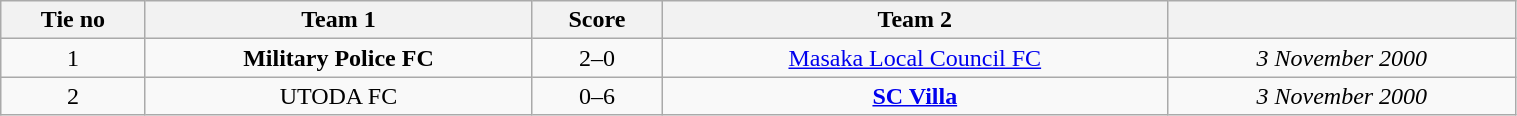<table class="wikitable" style="text-align:center; width:80%; font-size:100%">
<tr>
<th style= width="80px">Tie no</th>
<th style= width="300px">Team 1</th>
<th style= width="80px">Score</th>
<th style= width="300px">Team 2</th>
<th style= width="300px"></th>
</tr>
<tr>
<td>1</td>
<td><strong>Military Police FC</strong></td>
<td>2–0</td>
<td><a href='#'>Masaka Local Council FC</a></td>
<td><em>3 November 2000</em></td>
</tr>
<tr>
<td>2</td>
<td>UTODA FC</td>
<td>0–6</td>
<td><strong><a href='#'>SC Villa</a></strong></td>
<td><em>3 November 2000</em></td>
</tr>
</table>
